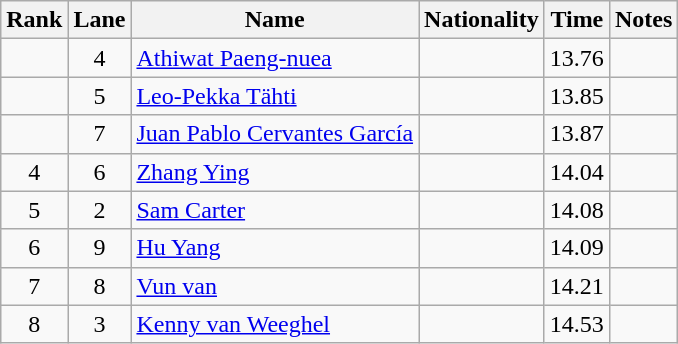<table class="wikitable sortable" style="text-align:center">
<tr>
<th>Rank</th>
<th>Lane</th>
<th>Name</th>
<th>Nationality</th>
<th>Time</th>
<th>Notes</th>
</tr>
<tr>
<td></td>
<td>4</td>
<td align="left"><a href='#'>Athiwat Paeng-nuea</a></td>
<td align="left"></td>
<td>13.76</td>
<td></td>
</tr>
<tr>
<td></td>
<td>5</td>
<td align="left"><a href='#'>Leo-Pekka Tähti</a></td>
<td align="left"></td>
<td>13.85</td>
<td></td>
</tr>
<tr>
<td></td>
<td>7</td>
<td align="left"><a href='#'>Juan Pablo Cervantes García</a></td>
<td align="left"></td>
<td>13.87</td>
<td></td>
</tr>
<tr>
<td>4</td>
<td>6</td>
<td align="left"><a href='#'>Zhang Ying</a></td>
<td align="left"></td>
<td>14.04</td>
<td></td>
</tr>
<tr>
<td>5</td>
<td>2</td>
<td align="left"><a href='#'>Sam Carter</a></td>
<td align="left"></td>
<td>14.08</td>
<td></td>
</tr>
<tr>
<td>6</td>
<td>9</td>
<td align="left"><a href='#'>Hu Yang</a></td>
<td align="left"></td>
<td>14.09</td>
<td></td>
</tr>
<tr>
<td>7</td>
<td>8</td>
<td align="left"><a href='#'>Vun van</a></td>
<td align="left"></td>
<td>14.21</td>
<td></td>
</tr>
<tr>
<td>8</td>
<td>3</td>
<td align="left"><a href='#'>Kenny van Weeghel</a></td>
<td align="left"></td>
<td>14.53</td>
<td></td>
</tr>
</table>
